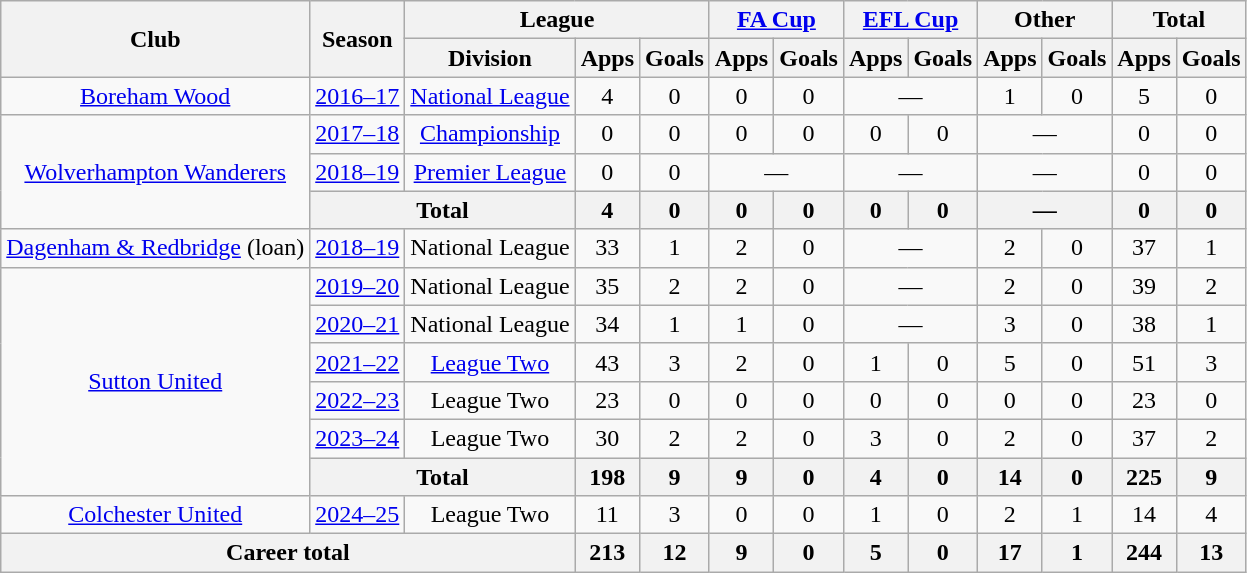<table class=wikitable style=text-align:center>
<tr>
<th rowspan=2>Club</th>
<th rowspan=2>Season</th>
<th colspan=3>League</th>
<th colspan=2><a href='#'>FA Cup</a></th>
<th colspan=2><a href='#'>EFL Cup</a></th>
<th colspan=2>Other</th>
<th colspan=2>Total</th>
</tr>
<tr>
<th>Division</th>
<th>Apps</th>
<th>Goals</th>
<th>Apps</th>
<th>Goals</th>
<th>Apps</th>
<th>Goals</th>
<th>Apps</th>
<th>Goals</th>
<th>Apps</th>
<th>Goals</th>
</tr>
<tr>
<td><a href='#'>Boreham Wood</a></td>
<td><a href='#'>2016–17</a></td>
<td><a href='#'>National League</a></td>
<td>4</td>
<td>0</td>
<td>0</td>
<td>0</td>
<td colspan=2>—</td>
<td>1</td>
<td>0</td>
<td>5</td>
<td>0</td>
</tr>
<tr>
<td rowspan="3"><a href='#'>Wolverhampton Wanderers</a></td>
<td><a href='#'>2017–18</a></td>
<td><a href='#'>Championship</a></td>
<td>0</td>
<td>0</td>
<td>0</td>
<td>0</td>
<td>0</td>
<td>0</td>
<td colspan=2>—</td>
<td>0</td>
<td>0</td>
</tr>
<tr>
<td><a href='#'>2018–19</a></td>
<td><a href='#'>Premier League</a></td>
<td>0</td>
<td>0</td>
<td colspan=2>—</td>
<td colspan=2>—</td>
<td colspan=2>—</td>
<td>0</td>
<td>0</td>
</tr>
<tr>
<th colspan=2>Total</th>
<th>4</th>
<th>0</th>
<th>0</th>
<th>0</th>
<th>0</th>
<th>0</th>
<th colspan=2>—</th>
<th>0</th>
<th>0</th>
</tr>
<tr>
<td><a href='#'>Dagenham & Redbridge</a> (loan)</td>
<td><a href='#'>2018–19</a></td>
<td>National League</td>
<td>33</td>
<td>1</td>
<td>2</td>
<td>0</td>
<td colspan=2>—</td>
<td>2</td>
<td>0</td>
<td>37</td>
<td>1</td>
</tr>
<tr>
<td rowspan="6"><a href='#'>Sutton United</a></td>
<td><a href='#'>2019–20</a></td>
<td>National League</td>
<td>35</td>
<td>2</td>
<td>2</td>
<td>0</td>
<td colspan=2>—</td>
<td>2</td>
<td>0</td>
<td>39</td>
<td>2</td>
</tr>
<tr>
<td><a href='#'>2020–21</a></td>
<td>National League</td>
<td>34</td>
<td>1</td>
<td>1</td>
<td>0</td>
<td colspan=2>—</td>
<td>3</td>
<td>0</td>
<td>38</td>
<td>1</td>
</tr>
<tr>
<td><a href='#'>2021–22</a></td>
<td><a href='#'>League Two</a></td>
<td>43</td>
<td>3</td>
<td>2</td>
<td>0</td>
<td>1</td>
<td>0</td>
<td>5</td>
<td>0</td>
<td>51</td>
<td>3</td>
</tr>
<tr>
<td><a href='#'>2022–23</a></td>
<td EFL League Two>League Two</td>
<td>23</td>
<td>0</td>
<td>0</td>
<td>0</td>
<td>0</td>
<td>0</td>
<td>0</td>
<td>0</td>
<td>23</td>
<td>0</td>
</tr>
<tr>
<td><a href='#'>2023–24</a></td>
<td EFL League Two>League Two</td>
<td>30</td>
<td>2</td>
<td>2</td>
<td>0</td>
<td>3</td>
<td>0</td>
<td>2</td>
<td>0</td>
<td>37</td>
<td>2</td>
</tr>
<tr>
<th colspan=2>Total</th>
<th>198</th>
<th>9</th>
<th>9</th>
<th>0</th>
<th>4</th>
<th>0</th>
<th>14</th>
<th>0</th>
<th>225</th>
<th>9</th>
</tr>
<tr>
<td><a href='#'>Colchester United</a></td>
<td><a href='#'>2024–25</a></td>
<td EFL League Two>League Two</td>
<td>11</td>
<td>3</td>
<td>0</td>
<td>0</td>
<td>1</td>
<td>0</td>
<td>2</td>
<td>1</td>
<td>14</td>
<td>4</td>
</tr>
<tr>
<th colspan=3>Career total</th>
<th>213</th>
<th>12</th>
<th>9</th>
<th>0</th>
<th>5</th>
<th>0</th>
<th>17</th>
<th>1</th>
<th>244</th>
<th>13</th>
</tr>
</table>
